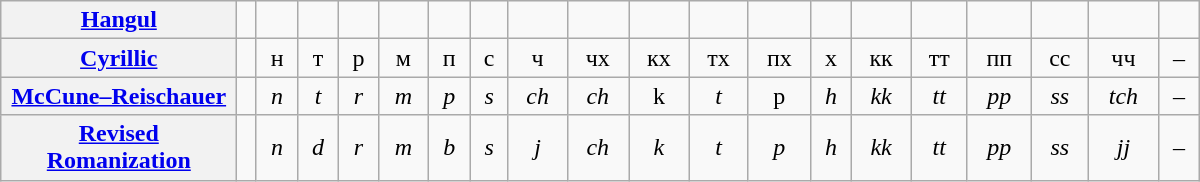<table class=wikitable width=800 style="text-align:center">
<tr>
<th width=150><a href='#'>Hangul</a></th>
<td></td>
<td></td>
<td></td>
<td></td>
<td></td>
<td></td>
<td></td>
<td></td>
<td></td>
<td></td>
<td></td>
<td></td>
<td></td>
<td></td>
<td></td>
<td></td>
<td></td>
<td></td>
<td></td>
</tr>
<tr>
<th><a href='#'>Cyrillic</a></th>
<td></td>
<td>н</td>
<td>т</td>
<td>р</td>
<td>м</td>
<td>п</td>
<td>с</td>
<td>ч</td>
<td>чх</td>
<td>кх</td>
<td>тх</td>
<td>пх</td>
<td>х</td>
<td>кк</td>
<td>тт</td>
<td>пп</td>
<td>сс</td>
<td>чч</td>
<td>–</td>
</tr>
<tr>
<th><a href='#'>McCune–Reischauer</a></th>
<td></td>
<td><em>n</em></td>
<td><em>t</em></td>
<td><em>r</em></td>
<td><em>m</em></td>
<td><em>p</em></td>
<td><em>s</em></td>
<td><em>ch</em></td>
<td><em>ch<strong></td>
<td></em>k</strong></td>
<td><em>t<strong></td>
<td></em>p</strong></td>
<td><em>h</em></td>
<td><em>kk</em></td>
<td><em>tt</em></td>
<td><em>pp</em></td>
<td><em>ss</em></td>
<td><em>tch</em></td>
<td>–</td>
</tr>
<tr>
<th><a href='#'>Revised Romanization</a></th>
<td></td>
<td><em>n</em></td>
<td><em>d</em></td>
<td><em>r</em></td>
<td><em>m</em></td>
<td><em>b</em></td>
<td><em>s</em></td>
<td><em>j</em></td>
<td><em>ch</em></td>
<td><em>k</em></td>
<td><em>t</em></td>
<td><em>p</em></td>
<td><em>h</em></td>
<td><em>kk</em></td>
<td><em>tt</em></td>
<td><em>pp</em></td>
<td><em>ss</em></td>
<td><em>jj</em></td>
<td>–</td>
</tr>
</table>
